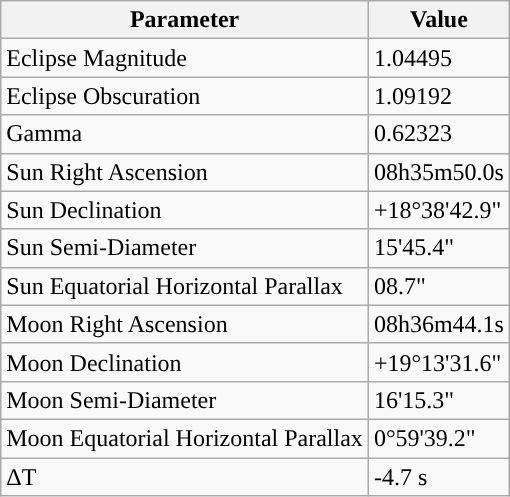<table class="wikitable">
<tr>
<th>Parameter</th>
<th>Value</th>
</tr>
<tr>
<td>Eclipse Magnitude</td>
<td>1.04495</td>
</tr>
<tr>
<td>Eclipse Obscuration</td>
<td>1.09192</td>
</tr>
<tr>
<td>Gamma</td>
<td>0.62323</td>
</tr>
<tr>
<td>Sun Right Ascension</td>
<td>08h35m50.0s</td>
</tr>
<tr>
<td>Sun Declination</td>
<td>+18°38'42.9"</td>
</tr>
<tr>
<td>Sun Semi-Diameter</td>
<td>15'45.4"</td>
</tr>
<tr>
<td>Sun Equatorial Horizontal Parallax</td>
<td>08.7"</td>
</tr>
<tr>
<td>Moon Right Ascension</td>
<td>08h36m44.1s</td>
</tr>
<tr>
<td>Moon Declination</td>
<td>+19°13'31.6"</td>
</tr>
<tr>
<td>Moon Semi-Diameter</td>
<td>16'15.3"</td>
</tr>
<tr>
<td>Moon Equatorial Horizontal Parallax</td>
<td>0°59'39.2"</td>
</tr>
<tr>
<td>ΔT</td>
<td>-4.7 s</td>
</tr>
</table>
